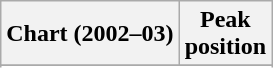<table class="wikitable sortable">
<tr>
<th>Chart (2002–03)</th>
<th>Peak<br>position</th>
</tr>
<tr>
</tr>
<tr>
</tr>
<tr>
</tr>
<tr>
</tr>
</table>
